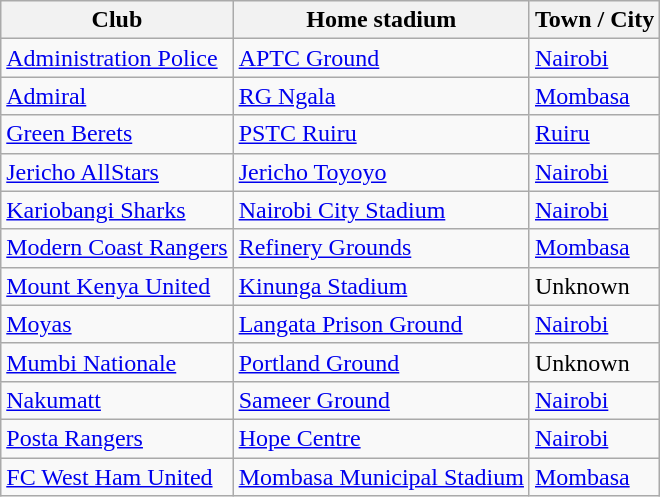<table class="wikitable sortable">
<tr>
<th>Club</th>
<th>Home stadium</th>
<th>Town / City</th>
</tr>
<tr>
<td><a href='#'>Administration Police</a></td>
<td><a href='#'>APTC Ground</a></td>
<td><a href='#'>Nairobi</a></td>
</tr>
<tr>
<td><a href='#'>Admiral</a></td>
<td><a href='#'>RG Ngala</a></td>
<td><a href='#'>Mombasa</a></td>
</tr>
<tr>
<td><a href='#'>Green Berets</a></td>
<td><a href='#'>PSTC Ruiru</a></td>
<td><a href='#'>Ruiru</a></td>
</tr>
<tr>
<td><a href='#'>Jericho AllStars</a></td>
<td><a href='#'>Jericho Toyoyo</a></td>
<td><a href='#'>Nairobi</a></td>
</tr>
<tr>
<td><a href='#'>Kariobangi Sharks</a></td>
<td><a href='#'>Nairobi City Stadium</a></td>
<td><a href='#'>Nairobi</a></td>
</tr>
<tr>
<td><a href='#'>Modern Coast Rangers</a></td>
<td><a href='#'>Refinery Grounds</a></td>
<td><a href='#'>Mombasa</a></td>
</tr>
<tr>
<td><a href='#'>Mount Kenya United</a></td>
<td><a href='#'>Kinunga Stadium</a></td>
<td>Unknown</td>
</tr>
<tr>
<td><a href='#'>Moyas</a></td>
<td><a href='#'>Langata Prison Ground</a></td>
<td><a href='#'>Nairobi</a></td>
</tr>
<tr>
<td><a href='#'>Mumbi Nationale</a></td>
<td><a href='#'>Portland Ground</a></td>
<td>Unknown</td>
</tr>
<tr>
<td><a href='#'>Nakumatt</a></td>
<td><a href='#'>Sameer Ground</a></td>
<td><a href='#'>Nairobi</a></td>
</tr>
<tr>
<td><a href='#'>Posta Rangers</a></td>
<td><a href='#'>Hope Centre</a></td>
<td><a href='#'>Nairobi</a></td>
</tr>
<tr>
<td><a href='#'>FC West Ham United</a></td>
<td><a href='#'>Mombasa Municipal Stadium</a></td>
<td><a href='#'>Mombasa</a></td>
</tr>
</table>
